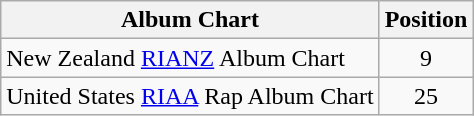<table class="wikitable">
<tr>
<th align="left">Album Chart</th>
<th align="left">Position</th>
</tr>
<tr>
<td align="left">New Zealand <a href='#'>RIANZ</a> Album Chart</td>
<td style="text-align:center;">9</td>
</tr>
<tr>
<td align="left">United States <a href='#'>RIAA</a> Rap Album Chart</td>
<td style="text-align:center;">25</td>
</tr>
</table>
